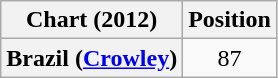<table class="wikitable plainrowheaders" style="text-align:center">
<tr>
<th scope="col">Chart (2012)</th>
<th scope="col">Position</th>
</tr>
<tr>
<th scope="row">Brazil (<a href='#'>Crowley</a>)</th>
<td style="text-align:center;">87</td>
</tr>
</table>
